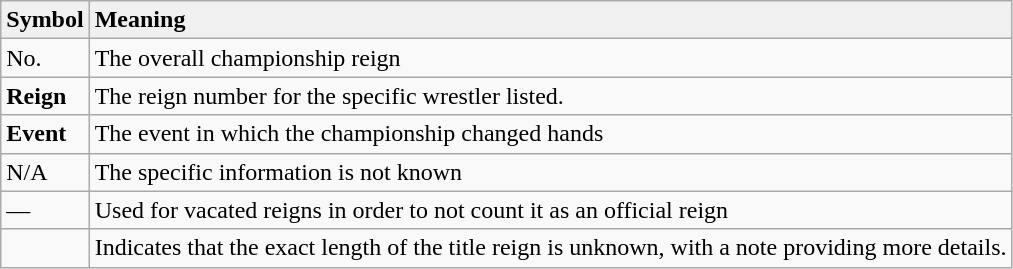<table class="wikitable">
<tr>
<td style="background: #f0f0f0;"><strong>Symbol</strong></td>
<td style="background: #f0f0f0;"><strong>Meaning</strong></td>
</tr>
<tr>
<td>No.</td>
<td>The overall championship reign</td>
</tr>
<tr>
<td><strong>Reign</strong></td>
<td>The reign number for the specific wrestler listed.</td>
</tr>
<tr>
<td><strong>Event</strong></td>
<td>The event in which the championship changed hands</td>
</tr>
<tr>
<td>N/A</td>
<td>The specific information is not known</td>
</tr>
<tr>
<td>—</td>
<td>Used for vacated reigns in order to not count it as an official reign</td>
</tr>
<tr>
<td></td>
<td>Indicates that the exact length of the title reign is unknown, with a note providing more details.</td>
</tr>
</table>
